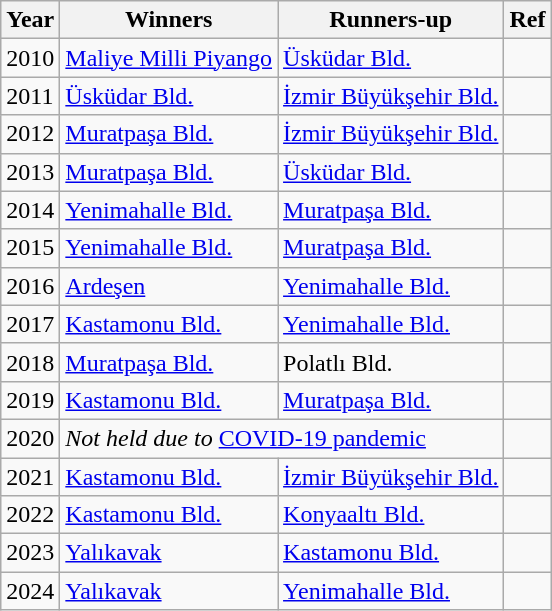<table class=wikitable>
<tr>
<th>Year</th>
<th>Winners</th>
<th>Runners-up</th>
<th>Ref</th>
</tr>
<tr>
<td>2010</td>
<td><a href='#'>Maliye Milli Piyango</a></td>
<td><a href='#'>Üsküdar Bld.</a></td>
<td></td>
</tr>
<tr>
<td>2011</td>
<td><a href='#'>Üsküdar Bld.</a></td>
<td><a href='#'>İzmir Büyükşehir Bld.</a></td>
<td></td>
</tr>
<tr>
<td>2012</td>
<td><a href='#'>Muratpaşa Bld.</a></td>
<td><a href='#'>İzmir Büyükşehir Bld.</a></td>
<td></td>
</tr>
<tr>
<td>2013</td>
<td><a href='#'>Muratpaşa Bld.</a></td>
<td><a href='#'>Üsküdar Bld.</a></td>
<td></td>
</tr>
<tr>
<td>2014</td>
<td><a href='#'>Yenimahalle Bld.</a></td>
<td><a href='#'>Muratpaşa Bld.</a></td>
<td></td>
</tr>
<tr>
<td>2015</td>
<td><a href='#'>Yenimahalle Bld.</a></td>
<td><a href='#'>Muratpaşa Bld.</a></td>
<td></td>
</tr>
<tr>
<td>2016</td>
<td><a href='#'>Ardeşen</a></td>
<td><a href='#'>Yenimahalle Bld.</a></td>
<td></td>
</tr>
<tr>
<td>2017</td>
<td><a href='#'>Kastamonu Bld.</a></td>
<td><a href='#'>Yenimahalle Bld.</a></td>
<td></td>
</tr>
<tr>
<td>2018</td>
<td><a href='#'>Muratpaşa Bld.</a></td>
<td>Polatlı Bld.</td>
<td></td>
</tr>
<tr>
<td>2019</td>
<td><a href='#'>Kastamonu Bld.</a></td>
<td><a href='#'>Muratpaşa Bld.</a></td>
<td></td>
</tr>
<tr>
<td>2020</td>
<td colspan=2><em>Not held due to</em> <a href='#'>COVID-19 pandemic</a></td>
<td></td>
</tr>
<tr>
<td>2021</td>
<td><a href='#'>Kastamonu Bld.</a></td>
<td><a href='#'>İzmir Büyükşehir Bld.</a></td>
<td></td>
</tr>
<tr>
<td>2022</td>
<td><a href='#'>Kastamonu Bld.</a></td>
<td><a href='#'>Konyaaltı Bld.</a></td>
<td></td>
</tr>
<tr>
<td>2023</td>
<td><a href='#'>Yalıkavak</a></td>
<td><a href='#'>Kastamonu Bld.</a></td>
<td></td>
</tr>
<tr>
<td>2024</td>
<td><a href='#'>Yalıkavak</a></td>
<td><a href='#'>Yenimahalle Bld.</a></td>
<td></td>
</tr>
</table>
